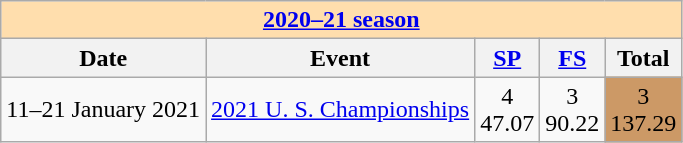<table class="wikitable">
<tr>
<td style="background-color: #ffdead; " colspan=5 align=center><a href='#'><strong>2020–21 season</strong></a></td>
</tr>
<tr>
<th>Date</th>
<th>Event</th>
<th><a href='#'>SP</a></th>
<th><a href='#'>FS</a></th>
<th>Total</th>
</tr>
<tr>
<td>11–21 January 2021</td>
<td><a href='#'>2021 U. S. Championships</a></td>
<td align=center>4 <br> 47.07</td>
<td align=center>3 <br> 90.22</td>
<td align=center bgcolor=cc9966>3 <br> 137.29</td>
</tr>
</table>
